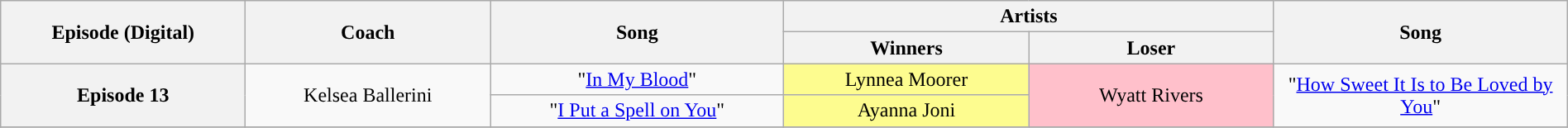<table class="wikitable" style="text-align: center; width:100%;">
<tr>
<th rowspan="2" style="width:15%;">Episode (Digital)</th>
<th rowspan="2" style="width:15%;">Coach</th>
<th rowspan="2" style="width:18%;">Song</th>
<th colspan="2" style="width:30%;">Artists</th>
<th rowspan="2" style="width:18%;">Song</th>
</tr>
<tr>
<th style="width:15%;">Winners</th>
<th style="width:15%;">Loser</th>
</tr>
<tr>
<th rowspan="2">Episode 13<br><small></small></th>
<td rowspan="2">Kelsea Ballerini</td>
<td>"<a href='#'>In My Blood</a>"</td>
<td style="background:#fdfc8f;">Lynnea Moorer</td>
<td rowspan="2" style="background:pink;">Wyatt Rivers</td>
<td rowspan="2">"<a href='#'>How Sweet It Is to Be Loved by You</a>"</td>
</tr>
<tr>
<td>"<a href='#'>I Put a Spell on You</a>"</td>
<td style="background:#fdfc8f;">Ayanna Joni</td>
</tr>
<tr>
</tr>
</table>
